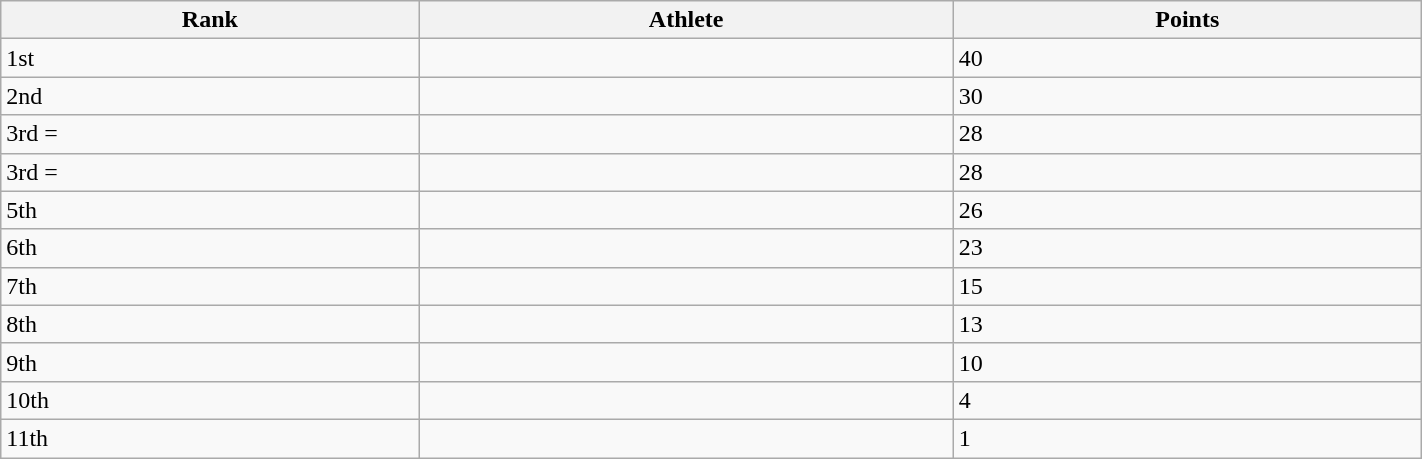<table class=wikitable width=75%>
<tr>
<th>Rank</th>
<th>Athlete</th>
<th>Points</th>
</tr>
<tr>
<td>1st</td>
<td></td>
<td>40</td>
</tr>
<tr>
<td>2nd</td>
<td></td>
<td>30</td>
</tr>
<tr>
<td>3rd =</td>
<td></td>
<td>28</td>
</tr>
<tr>
<td>3rd =</td>
<td></td>
<td>28</td>
</tr>
<tr>
<td>5th</td>
<td></td>
<td>26</td>
</tr>
<tr>
<td>6th</td>
<td></td>
<td>23</td>
</tr>
<tr>
<td>7th</td>
<td></td>
<td>15</td>
</tr>
<tr>
<td>8th</td>
<td></td>
<td>13</td>
</tr>
<tr>
<td>9th</td>
<td></td>
<td>10</td>
</tr>
<tr>
<td>10th</td>
<td></td>
<td>4</td>
</tr>
<tr>
<td>11th</td>
<td></td>
<td>1</td>
</tr>
</table>
